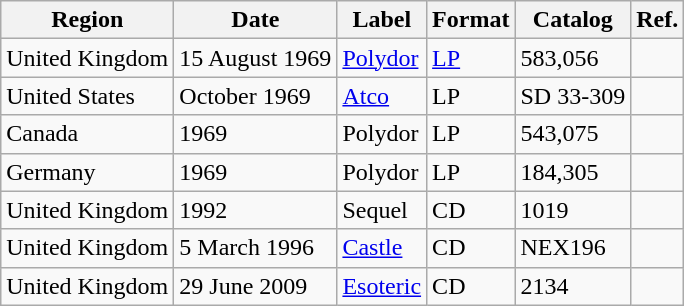<table class="wikitable">
<tr>
<th>Region</th>
<th>Date</th>
<th>Label</th>
<th>Format</th>
<th>Catalog</th>
<th>Ref.</th>
</tr>
<tr>
<td>United Kingdom</td>
<td>15 August 1969</td>
<td><a href='#'>Polydor</a></td>
<td><a href='#'>LP</a></td>
<td>583,056</td>
<td align="center"></td>
</tr>
<tr>
<td>United States</td>
<td>October 1969</td>
<td><a href='#'>Atco</a></td>
<td>LP</td>
<td>SD 33-309</td>
<td align="center"></td>
</tr>
<tr>
<td>Canada</td>
<td>1969</td>
<td>Polydor</td>
<td>LP</td>
<td>543,075</td>
<td align="center"></td>
</tr>
<tr>
<td>Germany</td>
<td>1969</td>
<td>Polydor</td>
<td>LP</td>
<td>184,305</td>
<td align="center"></td>
</tr>
<tr>
<td>United Kingdom</td>
<td>1992</td>
<td>Sequel</td>
<td>CD</td>
<td>1019</td>
<td align="center"></td>
</tr>
<tr>
<td>United Kingdom</td>
<td>5 March 1996</td>
<td><a href='#'>Castle</a></td>
<td>CD</td>
<td>NEX196</td>
<td align="center"></td>
</tr>
<tr>
<td>United Kingdom</td>
<td>29 June 2009</td>
<td><a href='#'>Esoteric</a></td>
<td>CD</td>
<td>2134</td>
<td align="center"></td>
</tr>
</table>
